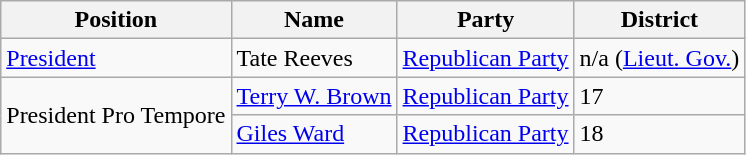<table class="wikitable">
<tr>
<th>Position</th>
<th>Name</th>
<th>Party</th>
<th>District</th>
</tr>
<tr>
<td><a href='#'>President</a></td>
<td>Tate Reeves</td>
<td><a href='#'>Republican Party</a></td>
<td>n/a (<a href='#'>Lieut. Gov.</a>)</td>
</tr>
<tr>
<td rowspan="2">President Pro Tempore</td>
<td><a href='#'>Terry W. Brown</a></td>
<td><a href='#'>Republican Party</a></td>
<td>17</td>
</tr>
<tr>
<td><a href='#'>Giles Ward</a></td>
<td><a href='#'>Republican Party</a></td>
<td>18</td>
</tr>
</table>
